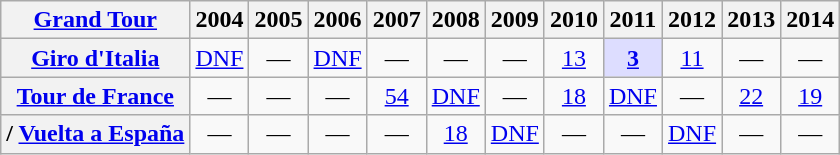<table class="wikitable plainrowheaders">
<tr>
<th scope="col"><a href='#'>Grand Tour</a></th>
<th scope="col">2004</th>
<th scope="col">2005</th>
<th scope="col">2006</th>
<th scope="col">2007</th>
<th scope="col">2008</th>
<th scope="col">2009</th>
<th scope="col">2010</th>
<th scope="col">2011</th>
<th scope="col">2012</th>
<th scope="col">2013</th>
<th scope="col">2014</th>
</tr>
<tr style="text-align:center;">
<th scope="row"> <a href='#'>Giro d'Italia</a></th>
<td><a href='#'>DNF</a></td>
<td>—</td>
<td><a href='#'>DNF</a></td>
<td>—</td>
<td>—</td>
<td>—</td>
<td><a href='#'>13</a></td>
<td style="background:#ddf;"><a href='#'><strong>3</strong></a></td>
<td><a href='#'>11</a></td>
<td>—</td>
<td>—</td>
</tr>
<tr style="text-align:center;">
<th scope="row"> <a href='#'>Tour de France</a></th>
<td>—</td>
<td>—</td>
<td>—</td>
<td><a href='#'>54</a></td>
<td><a href='#'>DNF</a></td>
<td>—</td>
<td><a href='#'>18</a></td>
<td><a href='#'>DNF</a></td>
<td>—</td>
<td><a href='#'>22</a></td>
<td><a href='#'>19</a></td>
</tr>
<tr style="text-align:center;">
<th scope="row">/ <a href='#'>Vuelta a España</a></th>
<td>—</td>
<td>—</td>
<td>—</td>
<td>—</td>
<td><a href='#'>18</a></td>
<td><a href='#'>DNF</a></td>
<td>—</td>
<td>—</td>
<td><a href='#'>DNF</a></td>
<td>—</td>
<td>—</td>
</tr>
</table>
